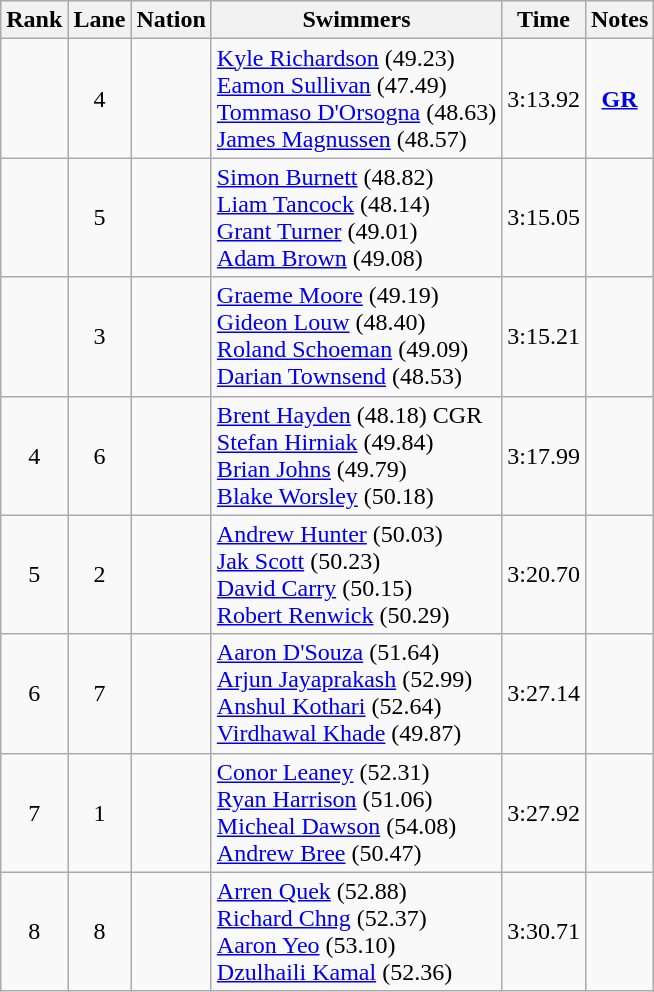<table class="wikitable sortable" style="text-align:center">
<tr>
<th>Rank</th>
<th>Lane</th>
<th>Nation</th>
<th>Swimmers</th>
<th>Time</th>
<th>Notes</th>
</tr>
<tr>
<td></td>
<td>4</td>
<td align=left></td>
<td align=left><a href='#'>Kyle Richardson</a> (49.23)<br> <a href='#'>Eamon Sullivan</a> (47.49)<br> <a href='#'>Tommaso D'Orsogna</a> (48.63)<br> <a href='#'>James Magnussen</a> (48.57)</td>
<td>3:13.92</td>
<td><strong><a href='#'>GR</a></strong></td>
</tr>
<tr>
<td></td>
<td>5</td>
<td align=left></td>
<td align=left><a href='#'>Simon Burnett</a> (48.82)<br> <a href='#'>Liam Tancock</a> (48.14)<br> <a href='#'>Grant Turner</a> (49.01)<br> <a href='#'>Adam Brown</a> (49.08)</td>
<td>3:15.05</td>
<td></td>
</tr>
<tr>
<td></td>
<td>3</td>
<td align=left></td>
<td align=left><a href='#'>Graeme Moore</a> (49.19)<br> <a href='#'>Gideon Louw</a> (48.40)<br> <a href='#'>Roland Schoeman</a> (49.09)<br> <a href='#'>Darian Townsend</a> (48.53)</td>
<td>3:15.21</td>
<td></td>
</tr>
<tr>
<td>4</td>
<td>6</td>
<td align=left></td>
<td align=left><a href='#'>Brent Hayden</a> (48.18) CGR<br> <a href='#'>Stefan Hirniak</a> (49.84)<br> <a href='#'>Brian Johns</a> (49.79)<br> <a href='#'>Blake Worsley</a> (50.18)</td>
<td>3:17.99</td>
<td></td>
</tr>
<tr>
<td>5</td>
<td>2</td>
<td align=left></td>
<td align=left><a href='#'>Andrew Hunter</a> (50.03)<br> <a href='#'>Jak Scott</a> (50.23)<br> <a href='#'>David Carry</a> (50.15)<br> <a href='#'>Robert Renwick</a> (50.29)</td>
<td>3:20.70</td>
<td></td>
</tr>
<tr>
<td>6</td>
<td>7</td>
<td align=left></td>
<td align=left><a href='#'>Aaron D'Souza</a> (51.64)<br> <a href='#'>Arjun Jayaprakash</a> (52.99)<br> <a href='#'>Anshul Kothari</a> (52.64)<br> <a href='#'>Virdhawal Khade</a> (49.87)</td>
<td>3:27.14</td>
<td></td>
</tr>
<tr>
<td>7</td>
<td>1</td>
<td align=left></td>
<td align=left><a href='#'>Conor Leaney</a> (52.31)<br> <a href='#'>Ryan Harrison</a> (51.06)<br> <a href='#'>Micheal Dawson</a> (54.08)<br> <a href='#'>Andrew Bree</a> (50.47)</td>
<td>3:27.92</td>
<td></td>
</tr>
<tr>
<td>8</td>
<td>8</td>
<td align=left></td>
<td align=left><a href='#'>Arren Quek</a> (52.88)<br> <a href='#'>Richard Chng</a> (52.37)<br> <a href='#'>Aaron Yeo</a> (53.10)<br> <a href='#'>Dzulhaili Kamal</a> (52.36)</td>
<td>3:30.71</td>
<td></td>
</tr>
</table>
